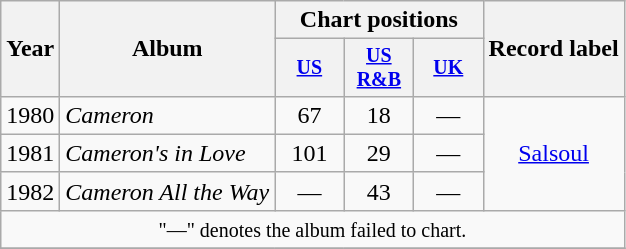<table class="wikitable" style="text-align:center;">
<tr>
<th rowspan="2">Year</th>
<th rowspan="2">Album</th>
<th colspan="3">Chart positions<br></th>
<th rowspan="2">Record label</th>
</tr>
<tr style="font-size:smaller;">
<th width="40"><a href='#'>US</a></th>
<th width="40"><a href='#'>US<br>R&B</a></th>
<th width="40"><a href='#'>UK</a></th>
</tr>
<tr>
<td rowspan="1">1980</td>
<td align="left"><em>Cameron</em></td>
<td>67</td>
<td>18</td>
<td>—</td>
<td rowspan="3"><a href='#'>Salsoul</a></td>
</tr>
<tr>
<td rowspan="1">1981</td>
<td align="left"><em>Cameron's in Love</em></td>
<td>101</td>
<td>29</td>
<td>—</td>
</tr>
<tr>
<td rowspan="1">1982</td>
<td align="left"><em>Cameron All the Way</em></td>
<td>—</td>
<td>43</td>
<td>—</td>
</tr>
<tr>
<td align="center" colspan="6"><small>"—" denotes the album failed to chart.</small></td>
</tr>
<tr>
</tr>
</table>
